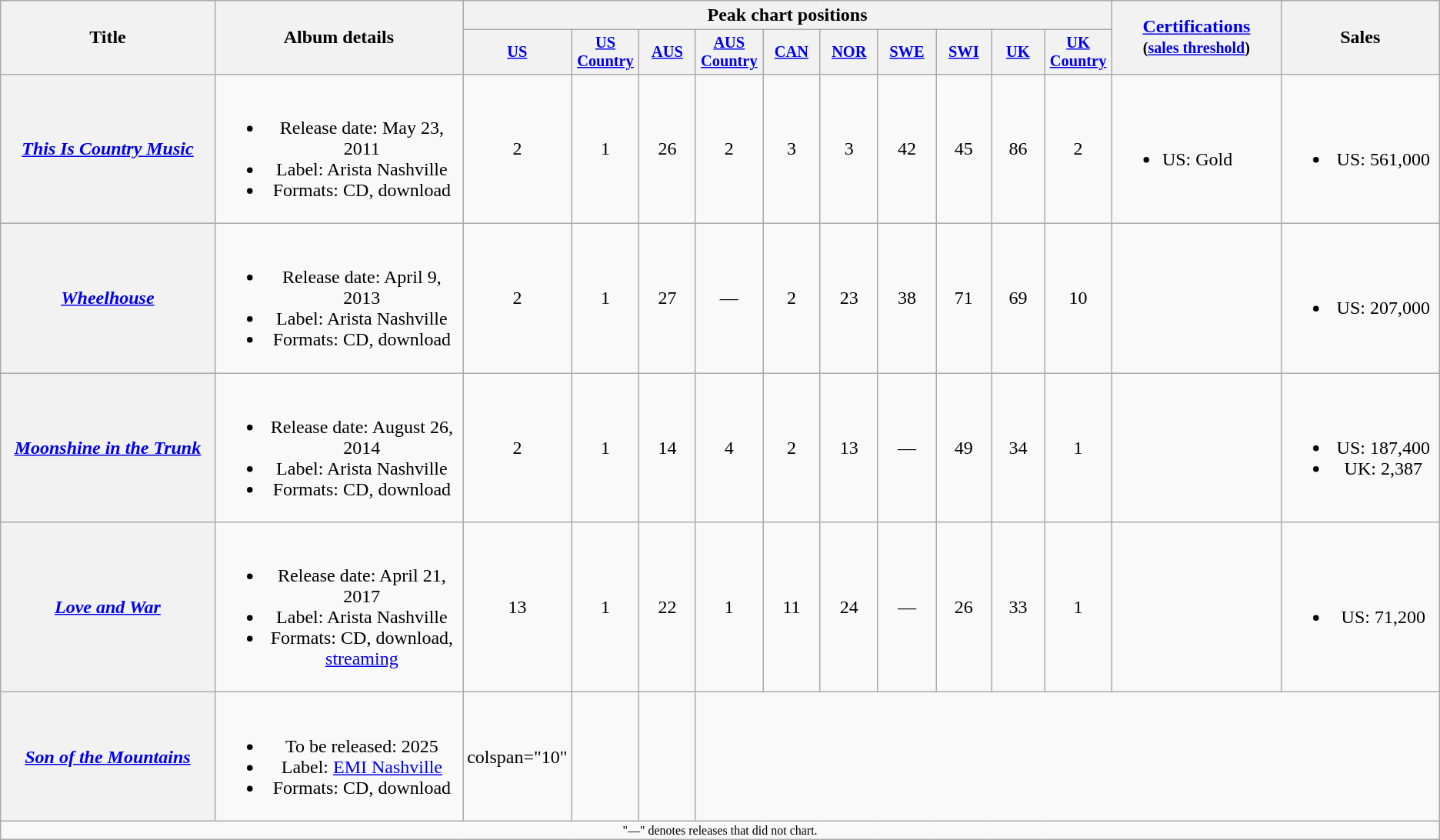<table class="wikitable plainrowheaders" style="text-align:center;">
<tr>
<th scope="col" rowspan="2" style="width:16em;">Title</th>
<th scope="col" rowspan="2" style="width:18em;">Album details</th>
<th scope="col" colspan="10">Peak chart positions</th>
<th scope="col" rowspan="2" style="width:11em;"><a href='#'>Certifications</a><br><small>(<a href='#'>sales threshold</a>)</small></th>
<th scope="col" rowspan="2" style="width:10em;">Sales</th>
</tr>
<tr>
<th scope="col" style="width:4em;font-size:85%;"><a href='#'>US</a><br></th>
<th scope="col" style="width:4em;font-size:85%;"><a href='#'>US Country</a><br></th>
<th scope="col" style="width:4em;font-size:85%;"><a href='#'>AUS</a><br></th>
<th scope="col" style="width:4em;font-size:85%;"><a href='#'>AUS Country</a><br></th>
<th scope="col" style="width:4em;font-size:85%;"><a href='#'>CAN</a><br></th>
<th scope="col" style="width:4em;font-size:85%;"><a href='#'>NOR</a><br></th>
<th scope="col" style="width:4em;font-size:85%;"><a href='#'>SWE</a><br></th>
<th scope="col" style="width:4em;font-size:85%;"><a href='#'>SWI</a><br></th>
<th scope="col" style="width:4em;font-size:85%;"><a href='#'>UK</a><br></th>
<th scope="col" style="width:4em;font-size:85%;"><a href='#'>UK Country</a><br></th>
</tr>
<tr>
<th scope="row"><em><a href='#'>This Is Country Music</a></em></th>
<td><br><ul><li>Release date: May 23, 2011</li><li>Label: Arista Nashville</li><li>Formats: CD, download</li></ul></td>
<td>2</td>
<td>1</td>
<td>26</td>
<td>2</td>
<td>3</td>
<td>3</td>
<td>42</td>
<td>45</td>
<td>86</td>
<td>2</td>
<td align="left"><br><ul><li>US: Gold</li></ul></td>
<td><br><ul><li>US: 561,000</li></ul></td>
</tr>
<tr>
<th scope="row"><em><a href='#'>Wheelhouse</a></em></th>
<td><br><ul><li>Release date: April 9, 2013</li><li>Label: Arista Nashville</li><li>Formats: CD, download</li></ul></td>
<td>2</td>
<td>1</td>
<td>27</td>
<td>—</td>
<td>2</td>
<td>23</td>
<td>38</td>
<td>71</td>
<td>69</td>
<td>10</td>
<td></td>
<td><br><ul><li>US: 207,000</li></ul></td>
</tr>
<tr>
<th scope="row"><em><a href='#'>Moonshine in the Trunk</a></em></th>
<td><br><ul><li>Release date: August 26, 2014</li><li>Label: Arista Nashville</li><li>Formats: CD, download</li></ul></td>
<td>2</td>
<td>1</td>
<td>14</td>
<td>4</td>
<td>2</td>
<td>13</td>
<td>—</td>
<td>49</td>
<td>34</td>
<td>1</td>
<td></td>
<td><br><ul><li>US: 187,400</li><li>UK: 2,387</li></ul></td>
</tr>
<tr>
<th scope="row"><em><a href='#'>Love and War</a></em></th>
<td><br><ul><li>Release date: April 21, 2017</li><li>Label: Arista Nashville</li><li>Formats: CD, download, <a href='#'>streaming</a></li></ul></td>
<td>13</td>
<td>1</td>
<td>22</td>
<td>1</td>
<td>11</td>
<td>24</td>
<td>—</td>
<td>26</td>
<td>33</td>
<td>1</td>
<td></td>
<td><br><ul><li>US: 71,200</li></ul></td>
</tr>
<tr>
<th scope="row"><em><a href='#'>Son of the Mountains</a></em></th>
<td><br><ul><li>To be released: 2025</li><li>Label: <a href='#'>EMI Nashville</a></li><li>Formats: CD, download</li></ul></td>
<td>colspan="10" </td>
<td align="left"></td>
<td></td>
</tr>
<tr>
<td colspan="14" style="font-size:8pt">"—" denotes releases that did not chart.</td>
</tr>
</table>
